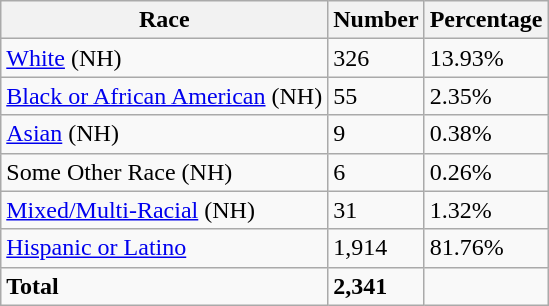<table class="wikitable">
<tr>
<th>Race</th>
<th>Number</th>
<th>Percentage</th>
</tr>
<tr>
<td><a href='#'>White</a> (NH)</td>
<td>326</td>
<td>13.93%</td>
</tr>
<tr>
<td><a href='#'>Black or African American</a> (NH)</td>
<td>55</td>
<td>2.35%</td>
</tr>
<tr>
<td><a href='#'>Asian</a> (NH)</td>
<td>9</td>
<td>0.38%</td>
</tr>
<tr>
<td>Some Other Race (NH)</td>
<td>6</td>
<td>0.26%</td>
</tr>
<tr>
<td><a href='#'>Mixed/Multi-Racial</a> (NH)</td>
<td>31</td>
<td>1.32%</td>
</tr>
<tr>
<td><a href='#'>Hispanic or Latino</a></td>
<td>1,914</td>
<td>81.76%</td>
</tr>
<tr>
<td><strong>Total</strong></td>
<td><strong>2,341</strong></td>
<td></td>
</tr>
</table>
